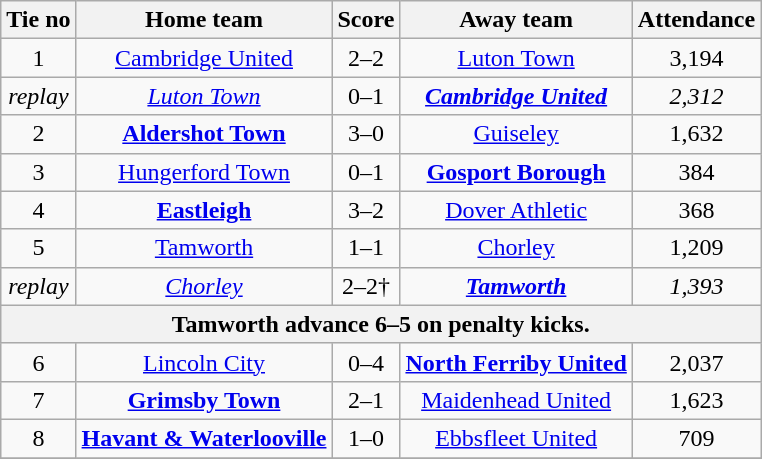<table class="wikitable" style="text-align:center">
<tr>
<th>Tie no</th>
<th>Home team</th>
<th>Score</th>
<th>Away team</th>
<th>Attendance</th>
</tr>
<tr>
<td>1</td>
<td><a href='#'>Cambridge United</a></td>
<td>2–2</td>
<td><a href='#'>Luton Town</a></td>
<td>3,194</td>
</tr>
<tr>
<td><em>replay</em></td>
<td><em><a href='#'>Luton Town</a></em></td>
<td>0–1</td>
<td><strong><em><a href='#'>Cambridge United</a></em></strong></td>
<td><em>2,312</em></td>
</tr>
<tr>
<td>2</td>
<td><strong><a href='#'>Aldershot Town</a></strong></td>
<td>3–0</td>
<td><a href='#'>Guiseley</a></td>
<td>1,632</td>
</tr>
<tr>
<td>3</td>
<td><a href='#'>Hungerford Town</a></td>
<td>0–1</td>
<td><strong><a href='#'>Gosport Borough</a></strong></td>
<td>384</td>
</tr>
<tr>
<td>4</td>
<td><strong><a href='#'>Eastleigh</a></strong></td>
<td>3–2</td>
<td><a href='#'>Dover Athletic</a></td>
<td>368</td>
</tr>
<tr>
<td>5</td>
<td><a href='#'>Tamworth</a></td>
<td>1–1</td>
<td><a href='#'>Chorley</a></td>
<td>1,209</td>
</tr>
<tr>
<td><em>replay</em></td>
<td><em><a href='#'>Chorley</a></em></td>
<td>2–2†</td>
<td><strong><em><a href='#'>Tamworth</a></em></strong></td>
<td><em>1,393</em></td>
</tr>
<tr>
<th colspan="5">Tamworth advance 6–5 on penalty kicks.</th>
</tr>
<tr>
<td>6</td>
<td><a href='#'>Lincoln City</a></td>
<td>0–4</td>
<td><strong><a href='#'>North Ferriby United</a></strong></td>
<td>2,037</td>
</tr>
<tr>
<td>7</td>
<td><strong><a href='#'>Grimsby Town</a></strong></td>
<td>2–1</td>
<td><a href='#'>Maidenhead United</a></td>
<td>1,623</td>
</tr>
<tr>
<td>8</td>
<td><strong><a href='#'>Havant & Waterlooville</a></strong></td>
<td>1–0</td>
<td><a href='#'>Ebbsfleet United</a></td>
<td>709</td>
</tr>
<tr>
</tr>
</table>
